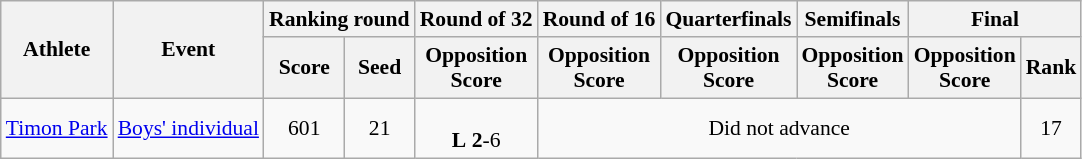<table class="wikitable" border="1" style="font-size:90%">
<tr>
<th rowspan=2>Athlete</th>
<th rowspan=2>Event</th>
<th colspan=2>Ranking round</th>
<th>Round of 32</th>
<th>Round of 16</th>
<th>Quarterfinals</th>
<th>Semifinals</th>
<th colspan=2>Final</th>
</tr>
<tr>
<th>Score</th>
<th>Seed</th>
<th>Opposition<br>Score</th>
<th>Opposition<br>Score</th>
<th>Opposition<br>Score</th>
<th>Opposition<br>Score</th>
<th>Opposition<br>Score</th>
<th>Rank</th>
</tr>
<tr>
<td><a href='#'>Timon Park</a></td>
<td><a href='#'>Boys' individual</a></td>
<td align=center>601</td>
<td align=center>21</td>
<td align=center> <br> <strong>L</strong> <strong>2</strong>-6</td>
<td colspan=4 align=center>Did not advance</td>
<td align=center>17</td>
</tr>
</table>
